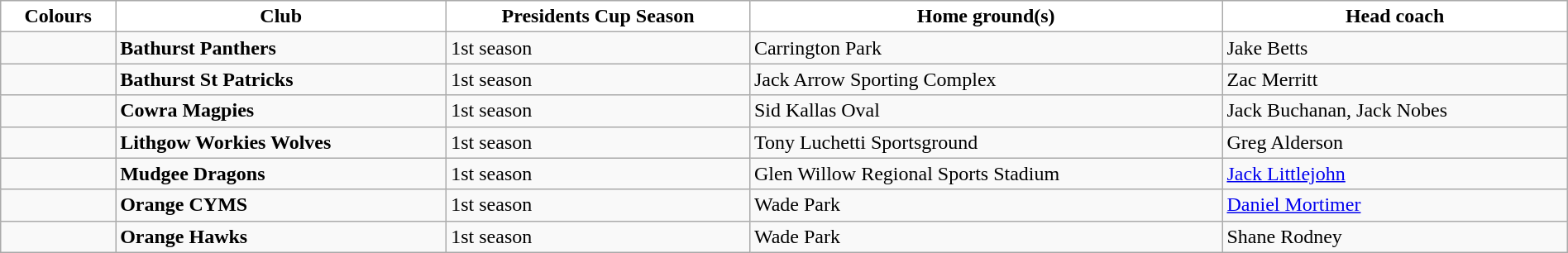<table class="wikitable" style="width:100%; text-align:left">
<tr>
<th style="background:white">Colours</th>
<th style="background:white">Club</th>
<th style="background:white">Presidents Cup Season</th>
<th style="background:white">Home ground(s)</th>
<th style="background:white">Head coach</th>
</tr>
<tr>
<td></td>
<td><strong>Bathurst Panthers</strong></td>
<td>1st season</td>
<td>Carrington Park</td>
<td>Jake Betts</td>
</tr>
<tr>
<td></td>
<td><strong>Bathurst St Patricks</strong></td>
<td>1st season</td>
<td>Jack Arrow Sporting Complex</td>
<td>Zac Merritt</td>
</tr>
<tr>
<td></td>
<td><strong>Cowra Magpies</strong></td>
<td>1st season</td>
<td>Sid Kallas Oval</td>
<td>Jack Buchanan, Jack Nobes</td>
</tr>
<tr>
<td></td>
<td><strong>Lithgow Workies Wolves</strong></td>
<td>1st season</td>
<td>Tony Luchetti Sportsground</td>
<td>Greg Alderson</td>
</tr>
<tr>
<td></td>
<td><strong>Mudgee Dragons</strong></td>
<td>1st season</td>
<td>Glen Willow Regional Sports Stadium</td>
<td><a href='#'>Jack Littlejohn</a></td>
</tr>
<tr>
<td></td>
<td><strong>Orange CYMS</strong></td>
<td>1st season</td>
<td>Wade Park</td>
<td><a href='#'>Daniel Mortimer</a></td>
</tr>
<tr>
<td></td>
<td><strong>Orange Hawks</strong></td>
<td>1st season</td>
<td>Wade Park</td>
<td>Shane Rodney</td>
</tr>
</table>
